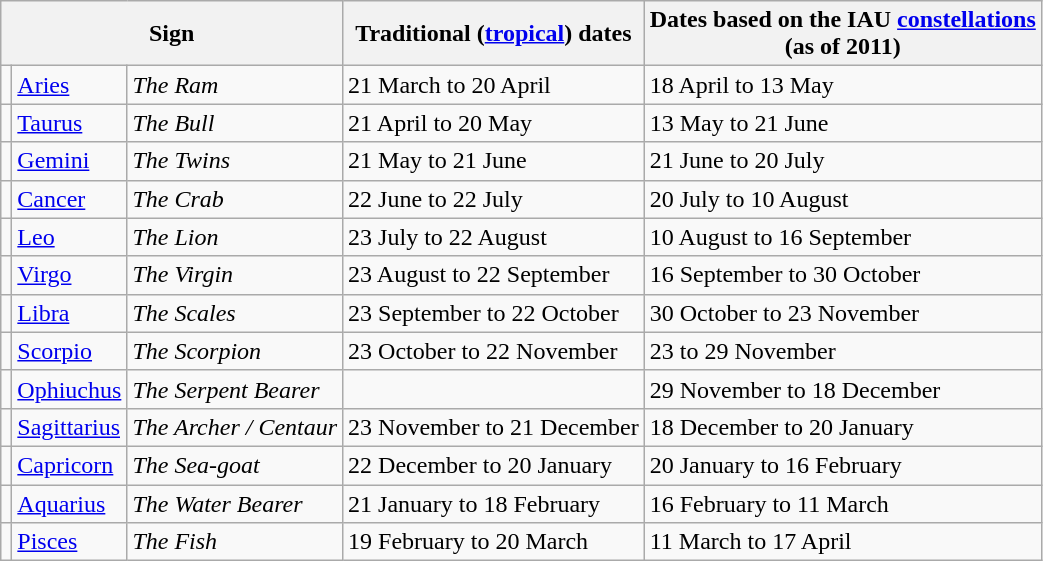<table class="wikitable">
<tr>
<th colspan="3">Sign</th>
<th>Traditional (<a href='#'>tropical</a>) dates</th>
<th>Dates based on the IAU <a href='#'>constellations</a><br>(as of 2011)</th>
</tr>
<tr>
<td></td>
<td><a href='#'>Aries</a></td>
<td><em>The Ram</em></td>
<td>21 March to 20 April</td>
<td>18 April to 13 May</td>
</tr>
<tr>
<td></td>
<td><a href='#'>Taurus</a></td>
<td><em>The Bull</em></td>
<td>21 April to 20 May</td>
<td>13 May to 21 June</td>
</tr>
<tr>
<td></td>
<td><a href='#'>Gemini</a></td>
<td><em>The Twins</em></td>
<td>21 May to 21 June</td>
<td>21 June to 20 July</td>
</tr>
<tr>
<td></td>
<td><a href='#'>Cancer</a></td>
<td><em>The Crab</em></td>
<td>22 June to 22 July</td>
<td>20 July to 10 August</td>
</tr>
<tr>
<td></td>
<td><a href='#'>Leo</a></td>
<td><em>The Lion</em></td>
<td>23 July to 22 August</td>
<td>10 August to 16 September</td>
</tr>
<tr>
<td></td>
<td><a href='#'>Virgo</a></td>
<td><em>The Virgin</em></td>
<td>23 August to 22 September</td>
<td>16 September to 30 October</td>
</tr>
<tr>
<td></td>
<td><a href='#'>Libra</a></td>
<td><em>The Scales</em></td>
<td>23 September to 22 October</td>
<td>30 October to 23 November</td>
</tr>
<tr>
<td></td>
<td><a href='#'>Scorpio</a></td>
<td><em>The Scorpion</em></td>
<td>23 October to 22 November</td>
<td>23 to 29 November</td>
</tr>
<tr>
<td></td>
<td><a href='#'>Ophiuchus</a></td>
<td><em>The Serpent Bearer</em></td>
<td></td>
<td>29 November to 18 December</td>
</tr>
<tr>
<td></td>
<td><a href='#'>Sagittarius</a></td>
<td><em>The Archer / Centaur</em></td>
<td>23 November to 21 December</td>
<td>18 December to 20 January</td>
</tr>
<tr>
<td></td>
<td><a href='#'>Capricorn</a></td>
<td><em>The Sea-goat</em></td>
<td>22 December to 20 January</td>
<td>20 January to 16 February</td>
</tr>
<tr>
<td></td>
<td><a href='#'>Aquarius</a></td>
<td><em>The Water Bearer</em></td>
<td>21 January to 18 February</td>
<td>16 February to 11 March</td>
</tr>
<tr>
<td></td>
<td><a href='#'>Pisces</a></td>
<td><em>The Fish</em></td>
<td>19 February to 20 March</td>
<td>11 March to 17 April</td>
</tr>
</table>
